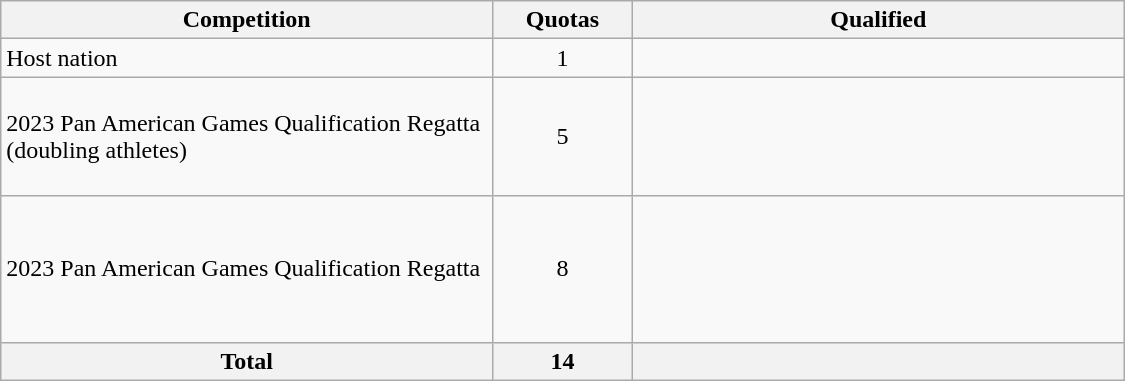<table class = "wikitable" width=750>
<tr>
<th width=300>Competition</th>
<th width=80>Quotas</th>
<th width=300>Qualified</th>
</tr>
<tr>
<td>Host nation</td>
<td align="center">1</td>
<td></td>
</tr>
<tr>
<td>2023 Pan American Games Qualification Regatta (doubling athletes)</td>
<td align="center">5</td>
<td><br><br><br><br></td>
</tr>
<tr>
<td>2023 Pan American Games Qualification Regatta</td>
<td align="center">8</td>
<td><br><br><br><br><br></td>
</tr>
<tr>
<th>Total</th>
<th>14</th>
<th></th>
</tr>
</table>
